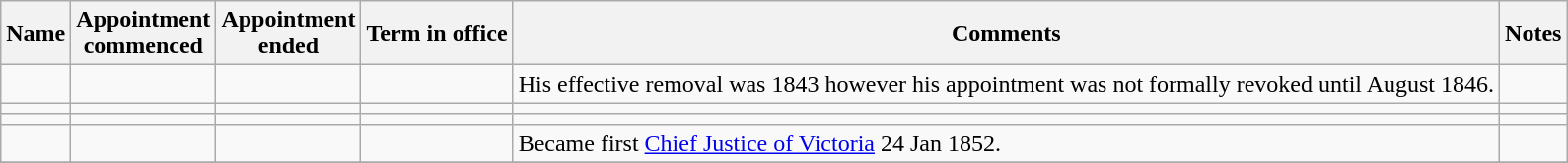<table class="wikitable sortable" border="1" ||>
<tr>
<th>Name</th>
<th>Appointment<br>commenced</th>
<th>Appointment<br>ended</th>
<th>Term in office</th>
<th class="unsortable">Comments</th>
<th class="unsortable">Notes</th>
</tr>
<tr style="vertical-align: top;">
<td></td>
<td></td>
<td></td>
<td></td>
<td>His effective removal was 1843 however his appointment was not formally revoked until August 1846.</td>
<td></td>
</tr>
<tr>
<td></td>
<td></td>
<td></td>
<td></td>
<td></td>
<td></td>
</tr>
<tr>
<td></td>
<td></td>
<td></td>
<td></td>
<td></td>
<td></td>
</tr>
<tr>
<td></td>
<td></td>
<td></td>
<td></td>
<td>Became first <a href='#'>Chief Justice of Victoria</a> 24 Jan 1852.</td>
<td></td>
</tr>
<tr>
</tr>
</table>
